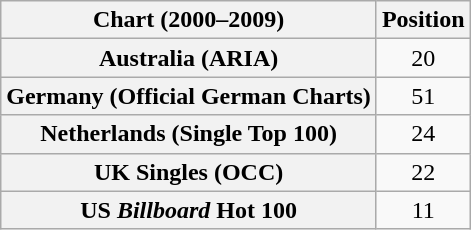<table class="wikitable sortable plainrowheaders" style="text-align:center">
<tr>
<th scope="col">Chart (2000–2009)</th>
<th scope="col">Position</th>
</tr>
<tr>
<th scope="row">Australia (ARIA)</th>
<td>20</td>
</tr>
<tr>
<th scope="row">Germany (Official German Charts)</th>
<td>51</td>
</tr>
<tr>
<th scope="row">Netherlands (Single Top 100)</th>
<td>24</td>
</tr>
<tr>
<th scope="row">UK Singles (OCC)</th>
<td>22</td>
</tr>
<tr>
<th scope="row">US <em>Billboard</em> Hot 100</th>
<td>11</td>
</tr>
</table>
